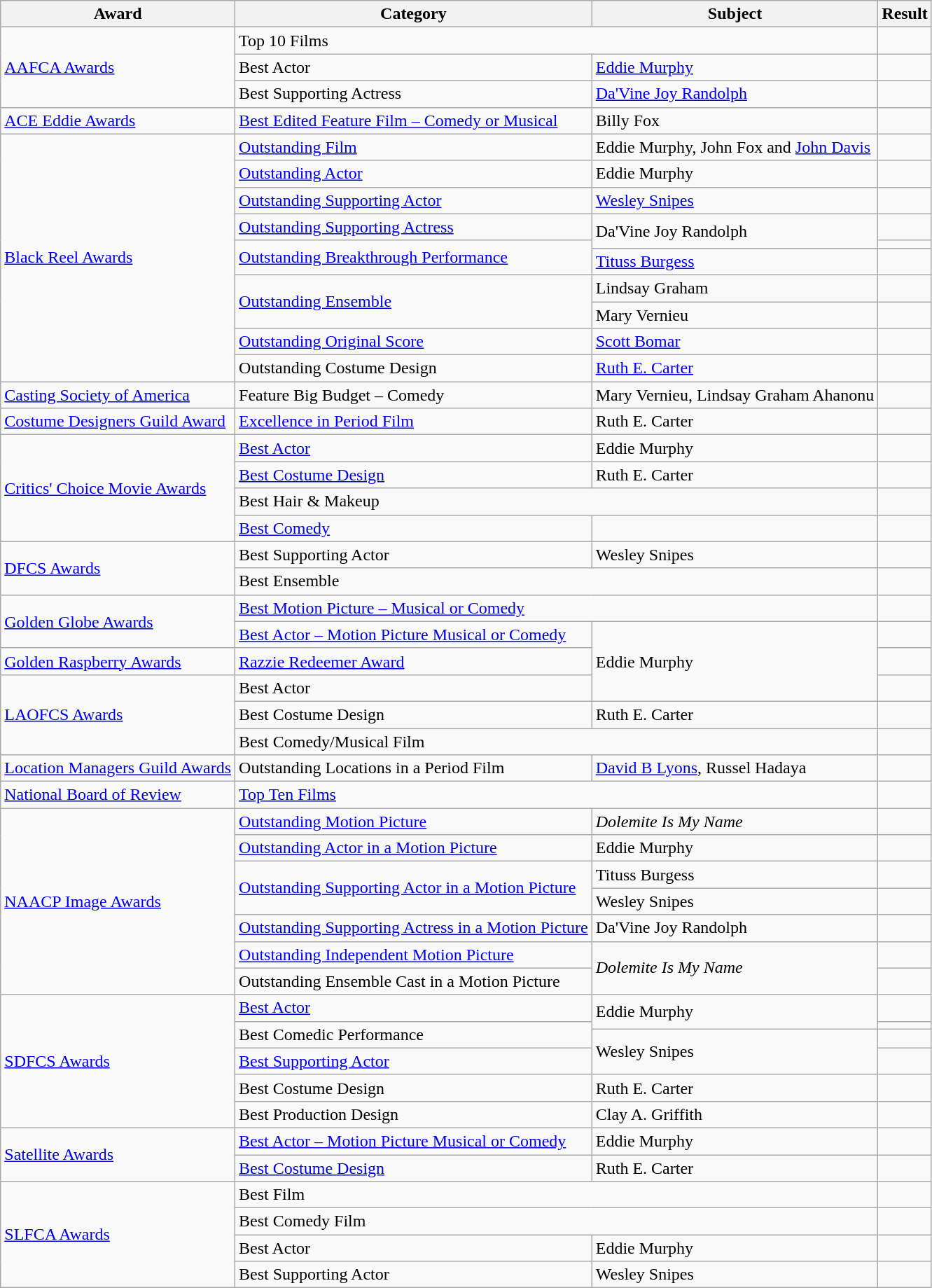<table class="wikitable sortable">
<tr>
<th>Award</th>
<th>Category</th>
<th>Subject</th>
<th>Result</th>
</tr>
<tr>
<td rowspan=3><a href='#'>AAFCA Awards</a></td>
<td colspan=2>Top 10 Films</td>
<td></td>
</tr>
<tr>
<td>Best Actor</td>
<td><a href='#'>Eddie Murphy</a></td>
<td></td>
</tr>
<tr>
<td>Best Supporting Actress</td>
<td><a href='#'>Da'Vine Joy Randolph</a></td>
<td></td>
</tr>
<tr>
<td><a href='#'>ACE Eddie Awards</a></td>
<td><a href='#'>Best Edited Feature Film – Comedy or Musical</a></td>
<td>Billy Fox</td>
<td></td>
</tr>
<tr>
<td rowspan=10><a href='#'>Black Reel Awards</a></td>
<td><a href='#'>Outstanding Film</a></td>
<td>Eddie Murphy, John Fox and <a href='#'>John Davis</a></td>
<td></td>
</tr>
<tr>
<td><a href='#'>Outstanding Actor</a></td>
<td>Eddie Murphy</td>
<td></td>
</tr>
<tr>
<td><a href='#'>Outstanding Supporting Actor</a></td>
<td><a href='#'>Wesley Snipes</a></td>
<td></td>
</tr>
<tr>
<td><a href='#'>Outstanding Supporting Actress</a></td>
<td rowspan=2>Da'Vine Joy Randolph</td>
<td></td>
</tr>
<tr>
<td rowspan=2><a href='#'>Outstanding Breakthrough Performance</a></td>
<td></td>
</tr>
<tr>
<td><a href='#'>Tituss Burgess</a></td>
<td></td>
</tr>
<tr>
<td rowspan=2><a href='#'>Outstanding Ensemble</a></td>
<td>Lindsay Graham</td>
<td></td>
</tr>
<tr>
<td>Mary Vernieu</td>
<td></td>
</tr>
<tr>
<td><a href='#'>Outstanding Original Score</a></td>
<td><a href='#'>Scott Bomar</a></td>
<td></td>
</tr>
<tr>
<td>Outstanding Costume Design</td>
<td><a href='#'>Ruth E. Carter</a></td>
<td></td>
</tr>
<tr>
<td><a href='#'>Casting Society of America</a></td>
<td>Feature Big Budget – Comedy</td>
<td>Mary Vernieu, Lindsay Graham Ahanonu</td>
<td></td>
</tr>
<tr>
<td><a href='#'>Costume Designers Guild Award</a></td>
<td><a href='#'>Excellence in Period Film</a></td>
<td>Ruth E. Carter</td>
<td></td>
</tr>
<tr>
<td rowspan=4><a href='#'>Critics' Choice Movie Awards</a></td>
<td><a href='#'>Best Actor</a></td>
<td>Eddie Murphy</td>
<td></td>
</tr>
<tr>
<td><a href='#'>Best Costume Design</a></td>
<td>Ruth E. Carter</td>
<td></td>
</tr>
<tr>
<td colspan=2>Best Hair & Makeup</td>
<td></td>
</tr>
<tr>
<td><a href='#'>Best Comedy</a></td>
<td></td>
<td></td>
</tr>
<tr>
<td rowspan=2><a href='#'>DFCS Awards</a></td>
<td>Best Supporting Actor</td>
<td>Wesley Snipes</td>
<td></td>
</tr>
<tr>
<td colspan=2>Best Ensemble</td>
<td></td>
</tr>
<tr>
<td rowspan=2><a href='#'>Golden Globe Awards</a></td>
<td colspan=2><a href='#'>Best Motion Picture – Musical or Comedy</a></td>
<td></td>
</tr>
<tr>
<td><a href='#'>Best Actor – Motion Picture Musical or Comedy</a></td>
<td rowspan=3>Eddie Murphy</td>
<td></td>
</tr>
<tr>
<td><a href='#'>Golden Raspberry Awards</a></td>
<td><a href='#'>Razzie Redeemer Award</a></td>
<td></td>
</tr>
<tr>
<td rowspan=3><a href='#'>LAOFCS Awards</a></td>
<td>Best Actor</td>
<td></td>
</tr>
<tr>
<td>Best Costume Design</td>
<td>Ruth E. Carter</td>
<td></td>
</tr>
<tr>
<td colspan=2>Best Comedy/Musical Film</td>
<td></td>
</tr>
<tr>
<td><a href='#'>Location Managers Guild Awards</a></td>
<td>Outstanding Locations in a Period Film</td>
<td><a href='#'>David B Lyons</a>, Russel Hadaya</td>
<td></td>
</tr>
<tr>
<td><a href='#'>National Board of Review</a></td>
<td colspan=2><a href='#'>Top Ten Films</a></td>
<td></td>
</tr>
<tr>
<td rowspan="7"><a href='#'>NAACP Image Awards</a></td>
<td><a href='#'>Outstanding Motion Picture</a></td>
<td><em>Dolemite Is My Name</em></td>
<td></td>
</tr>
<tr>
<td><a href='#'>Outstanding Actor in a Motion Picture</a></td>
<td>Eddie Murphy</td>
<td></td>
</tr>
<tr>
<td rowspan="2"><a href='#'>Outstanding Supporting Actor in a Motion Picture</a></td>
<td>Tituss Burgess</td>
<td></td>
</tr>
<tr>
<td>Wesley Snipes</td>
<td></td>
</tr>
<tr>
<td><a href='#'>Outstanding Supporting Actress in a Motion Picture</a></td>
<td>Da'Vine Joy Randolph</td>
<td></td>
</tr>
<tr>
<td><a href='#'>Outstanding Independent Motion Picture</a></td>
<td rowspan="2"><em>Dolemite Is My Name</em></td>
<td></td>
</tr>
<tr>
<td>Outstanding Ensemble Cast in a Motion Picture</td>
<td></td>
</tr>
<tr>
<td rowspan=6><a href='#'>SDFCS Awards</a></td>
<td><a href='#'>Best Actor</a></td>
<td rowspan=2>Eddie Murphy</td>
<td></td>
</tr>
<tr>
<td rowspan=2>Best Comedic Performance</td>
<td></td>
</tr>
<tr>
<td rowspan=2>Wesley Snipes</td>
<td></td>
</tr>
<tr>
<td><a href='#'>Best Supporting Actor</a></td>
<td></td>
</tr>
<tr>
<td>Best Costume Design</td>
<td>Ruth E. Carter</td>
<td></td>
</tr>
<tr>
<td>Best Production Design</td>
<td>Clay A. Griffith</td>
<td></td>
</tr>
<tr>
<td rowspan=2><a href='#'>Satellite Awards</a></td>
<td><a href='#'>Best Actor – Motion Picture Musical or Comedy</a></td>
<td>Eddie Murphy</td>
<td></td>
</tr>
<tr>
<td><a href='#'>Best Costume Design</a></td>
<td>Ruth E. Carter</td>
<td></td>
</tr>
<tr>
<td rowspan=4><a href='#'>SLFCA Awards</a></td>
<td colspan=2>Best Film</td>
<td></td>
</tr>
<tr>
<td colspan=2>Best Comedy Film</td>
<td></td>
</tr>
<tr>
<td>Best Actor</td>
<td>Eddie Murphy</td>
<td></td>
</tr>
<tr>
<td>Best Supporting Actor</td>
<td>Wesley Snipes</td>
<td></td>
</tr>
</table>
